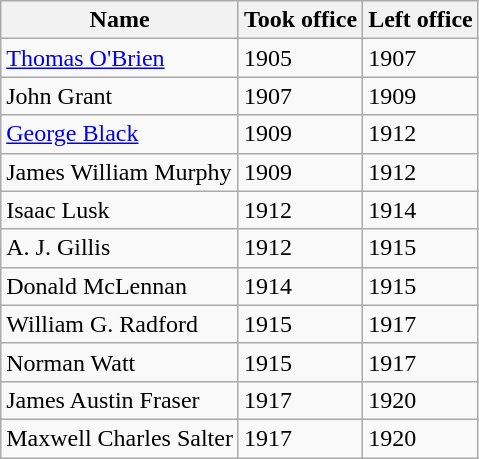<table class="wikitable">
<tr>
<th>Name</th>
<th>Took office</th>
<th>Left office</th>
</tr>
<tr>
<td><a href='#'>Thomas O'Brien</a></td>
<td>1905</td>
<td>1907</td>
</tr>
<tr>
<td>John Grant</td>
<td>1907</td>
<td>1909</td>
</tr>
<tr>
<td><a href='#'>George Black</a></td>
<td>1909</td>
<td>1912</td>
</tr>
<tr>
<td>James William Murphy</td>
<td>1909</td>
<td>1912</td>
</tr>
<tr>
<td>Isaac Lusk</td>
<td>1912</td>
<td>1914</td>
</tr>
<tr>
<td>A. J. Gillis</td>
<td>1912</td>
<td>1915</td>
</tr>
<tr>
<td>Donald McLennan</td>
<td>1914</td>
<td>1915</td>
</tr>
<tr>
<td>William G. Radford</td>
<td>1915</td>
<td>1917</td>
</tr>
<tr>
<td>Norman Watt</td>
<td>1915</td>
<td>1917</td>
</tr>
<tr>
<td>James Austin Fraser</td>
<td>1917</td>
<td>1920</td>
</tr>
<tr>
<td>Maxwell Charles Salter</td>
<td>1917</td>
<td>1920</td>
</tr>
</table>
